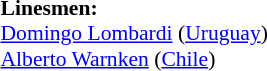<table width=100% style="font-size: 90%">
<tr>
<td><br><strong>Linesmen:</strong>
<br><a href='#'>Domingo Lombardi</a> (<a href='#'>Uruguay</a>)
<br><a href='#'>Alberto Warnken</a> (<a href='#'>Chile</a>)</td>
</tr>
</table>
